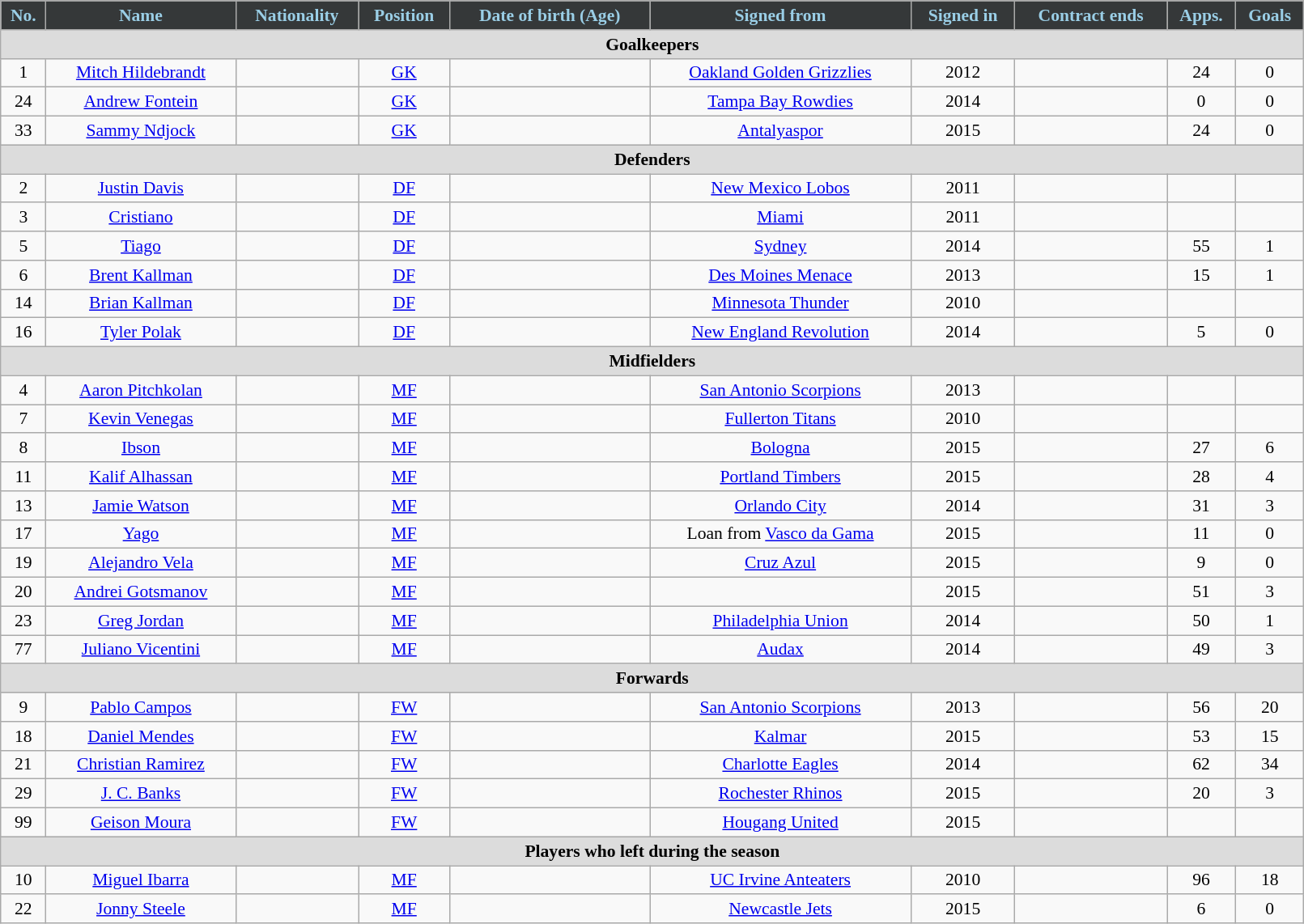<table class="wikitable"  style="text-align:center; font-size:90%; width:85%;">
<tr>
<th style="background:#353839; color:#9acee6; text-align:center;">No.</th>
<th style="background:#353839; color:#9acee6; text-align:center;">Name</th>
<th style="background:#353839; color:#9acee6; text-align:center;">Nationality</th>
<th style="background:#353839; color:#9acee6; text-align:center;">Position</th>
<th style="background:#353839; color:#9acee6; text-align:center;">Date of birth (Age)</th>
<th style="background:#353839; color:#9acee6; text-align:center;">Signed from</th>
<th style="background:#353839; color:#9acee6; text-align:center;">Signed in</th>
<th style="background:#353839; color:#9acee6; text-align:center;">Contract ends</th>
<th style="background:#353839; color:#9acee6; text-align:center;">Apps.</th>
<th style="background:#353839; color:#9acee6; text-align:center;">Goals</th>
</tr>
<tr>
<th colspan="11"  style="background:#dcdcdc; text-align:center;">Goalkeepers</th>
</tr>
<tr>
<td>1</td>
<td><a href='#'>Mitch Hildebrandt</a></td>
<td></td>
<td><a href='#'>GK</a></td>
<td></td>
<td><a href='#'>Oakland Golden Grizzlies</a></td>
<td>2012</td>
<td></td>
<td>24</td>
<td>0</td>
</tr>
<tr>
<td>24</td>
<td><a href='#'>Andrew Fontein</a></td>
<td></td>
<td><a href='#'>GK</a></td>
<td></td>
<td><a href='#'>Tampa Bay Rowdies</a></td>
<td>2014</td>
<td></td>
<td>0</td>
<td>0</td>
</tr>
<tr>
<td>33</td>
<td><a href='#'>Sammy Ndjock</a></td>
<td></td>
<td><a href='#'>GK</a></td>
<td></td>
<td> <a href='#'>Antalyaspor</a></td>
<td>2015</td>
<td></td>
<td>24</td>
<td>0</td>
</tr>
<tr>
<th colspan="11"  style="background:#dcdcdc; text-align:center;">Defenders</th>
</tr>
<tr>
<td>2</td>
<td><a href='#'>Justin Davis</a></td>
<td></td>
<td><a href='#'>DF</a></td>
<td></td>
<td><a href='#'>New Mexico Lobos</a></td>
<td>2011</td>
<td></td>
<td></td>
<td></td>
</tr>
<tr>
<td>3</td>
<td><a href='#'>Cristiano</a></td>
<td></td>
<td><a href='#'>DF</a></td>
<td></td>
<td><a href='#'>Miami</a></td>
<td>2011</td>
<td></td>
<td></td>
<td></td>
</tr>
<tr>
<td>5</td>
<td><a href='#'>Tiago</a></td>
<td></td>
<td><a href='#'>DF</a></td>
<td></td>
<td> <a href='#'>Sydney</a></td>
<td>2014</td>
<td></td>
<td>55</td>
<td>1</td>
</tr>
<tr>
<td>6</td>
<td><a href='#'>Brent Kallman</a></td>
<td></td>
<td><a href='#'>DF</a></td>
<td></td>
<td><a href='#'>Des Moines Menace</a></td>
<td>2013</td>
<td></td>
<td>15</td>
<td>1</td>
</tr>
<tr>
<td>14</td>
<td><a href='#'>Brian Kallman</a></td>
<td></td>
<td><a href='#'>DF</a></td>
<td></td>
<td><a href='#'>Minnesota Thunder</a></td>
<td>2010</td>
<td></td>
<td></td>
<td></td>
</tr>
<tr>
<td>16</td>
<td><a href='#'>Tyler Polak</a></td>
<td></td>
<td><a href='#'>DF</a></td>
<td></td>
<td><a href='#'>New England Revolution</a></td>
<td>2014</td>
<td></td>
<td>5</td>
<td>0</td>
</tr>
<tr>
<th colspan="11"  style="background:#dcdcdc; text-align:center;">Midfielders</th>
</tr>
<tr>
<td>4</td>
<td><a href='#'>Aaron Pitchkolan</a></td>
<td></td>
<td><a href='#'>MF</a></td>
<td></td>
<td><a href='#'>San Antonio Scorpions</a></td>
<td>2013</td>
<td></td>
<td></td>
<td></td>
</tr>
<tr>
<td>7</td>
<td><a href='#'>Kevin Venegas</a></td>
<td></td>
<td><a href='#'>MF</a></td>
<td></td>
<td><a href='#'>Fullerton Titans</a></td>
<td>2010</td>
<td></td>
<td></td>
<td></td>
</tr>
<tr>
<td>8</td>
<td><a href='#'>Ibson</a></td>
<td></td>
<td><a href='#'>MF</a></td>
<td></td>
<td> <a href='#'>Bologna</a></td>
<td>2015</td>
<td></td>
<td>27</td>
<td>6</td>
</tr>
<tr>
<td>11</td>
<td><a href='#'>Kalif Alhassan</a></td>
<td></td>
<td><a href='#'>MF</a></td>
<td></td>
<td><a href='#'>Portland Timbers</a></td>
<td>2015</td>
<td></td>
<td>28</td>
<td>4</td>
</tr>
<tr>
<td>13</td>
<td><a href='#'>Jamie Watson</a></td>
<td></td>
<td><a href='#'>MF</a></td>
<td></td>
<td><a href='#'>Orlando City</a></td>
<td>2014</td>
<td></td>
<td>31</td>
<td>3</td>
</tr>
<tr>
<td>17</td>
<td><a href='#'>Yago</a></td>
<td></td>
<td><a href='#'>MF</a></td>
<td></td>
<td>Loan from  <a href='#'>Vasco da Gama</a></td>
<td>2015</td>
<td></td>
<td>11</td>
<td>0</td>
</tr>
<tr>
<td>19</td>
<td><a href='#'>Alejandro Vela</a></td>
<td></td>
<td><a href='#'>MF</a></td>
<td></td>
<td> <a href='#'>Cruz Azul</a></td>
<td>2015</td>
<td></td>
<td>9</td>
<td>0</td>
</tr>
<tr>
<td>20</td>
<td><a href='#'>Andrei Gotsmanov</a></td>
<td></td>
<td><a href='#'>MF</a></td>
<td></td>
<td></td>
<td>2015</td>
<td></td>
<td>51</td>
<td>3</td>
</tr>
<tr>
<td>23</td>
<td><a href='#'>Greg Jordan</a></td>
<td></td>
<td><a href='#'>MF</a></td>
<td></td>
<td><a href='#'>Philadelphia Union</a></td>
<td>2014</td>
<td></td>
<td>50</td>
<td>1</td>
</tr>
<tr>
<td>77</td>
<td><a href='#'>Juliano Vicentini</a></td>
<td></td>
<td><a href='#'>MF</a></td>
<td></td>
<td> <a href='#'>Audax</a></td>
<td>2014</td>
<td></td>
<td>49</td>
<td>3</td>
</tr>
<tr>
<th colspan="11"  style="background:#dcdcdc; text-align:center;">Forwards</th>
</tr>
<tr>
<td>9</td>
<td><a href='#'>Pablo Campos</a></td>
<td></td>
<td><a href='#'>FW</a></td>
<td></td>
<td><a href='#'>San Antonio Scorpions</a></td>
<td>2013</td>
<td></td>
<td>56</td>
<td>20</td>
</tr>
<tr>
<td>18</td>
<td><a href='#'>Daniel Mendes</a></td>
<td></td>
<td><a href='#'>FW</a></td>
<td></td>
<td> <a href='#'>Kalmar</a></td>
<td>2015</td>
<td></td>
<td>53</td>
<td>15</td>
</tr>
<tr>
<td>21</td>
<td><a href='#'>Christian Ramirez</a></td>
<td></td>
<td><a href='#'>FW</a></td>
<td></td>
<td><a href='#'>Charlotte Eagles</a></td>
<td>2014</td>
<td></td>
<td>62</td>
<td>34</td>
</tr>
<tr>
<td>29</td>
<td><a href='#'>J. C. Banks</a></td>
<td></td>
<td><a href='#'>FW</a></td>
<td></td>
<td><a href='#'>Rochester Rhinos</a></td>
<td>2015</td>
<td></td>
<td>20</td>
<td>3</td>
</tr>
<tr>
<td>99</td>
<td><a href='#'>Geison Moura</a></td>
<td></td>
<td><a href='#'>FW</a></td>
<td></td>
<td> <a href='#'>Hougang United</a></td>
<td>2015</td>
<td></td>
<td></td>
<td></td>
</tr>
<tr>
<th colspan="11"  style="background:#dcdcdc; text-align:center;">Players who left during the season</th>
</tr>
<tr>
<td>10</td>
<td><a href='#'>Miguel Ibarra</a></td>
<td></td>
<td><a href='#'>MF</a></td>
<td></td>
<td><a href='#'>UC Irvine Anteaters</a></td>
<td>2010</td>
<td></td>
<td>96</td>
<td>18</td>
</tr>
<tr>
<td>22</td>
<td><a href='#'>Jonny Steele</a></td>
<td></td>
<td><a href='#'>MF</a></td>
<td></td>
<td> <a href='#'>Newcastle Jets</a></td>
<td>2015</td>
<td></td>
<td>6</td>
<td>0</td>
</tr>
</table>
